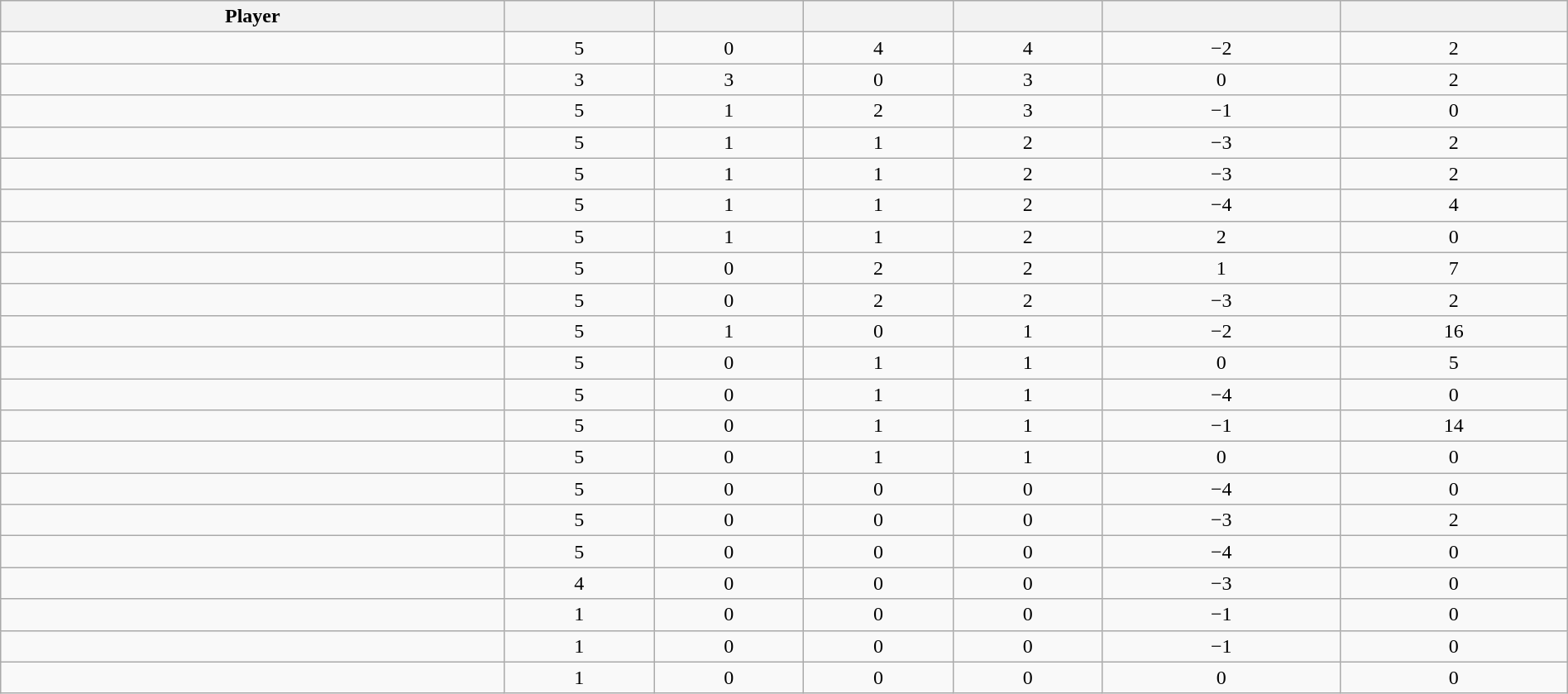<table class="wikitable sortable" style="width:100%; text-align:center;">
<tr align=center>
<th>Player</th>
<th></th>
<th></th>
<th></th>
<th></th>
<th data-sort-type="number"></th>
<th></th>
</tr>
<tr>
<td></td>
<td>5</td>
<td>0</td>
<td>4</td>
<td>4</td>
<td>−2</td>
<td>2</td>
</tr>
<tr>
<td></td>
<td>3</td>
<td>3</td>
<td>0</td>
<td>3</td>
<td>0</td>
<td>2</td>
</tr>
<tr>
<td></td>
<td>5</td>
<td>1</td>
<td>2</td>
<td>3</td>
<td>−1</td>
<td>0</td>
</tr>
<tr>
<td></td>
<td>5</td>
<td>1</td>
<td>1</td>
<td>2</td>
<td>−3</td>
<td>2</td>
</tr>
<tr>
<td></td>
<td>5</td>
<td>1</td>
<td>1</td>
<td>2</td>
<td>−3</td>
<td>2</td>
</tr>
<tr>
<td></td>
<td>5</td>
<td>1</td>
<td>1</td>
<td>2</td>
<td>−4</td>
<td>4</td>
</tr>
<tr>
<td></td>
<td>5</td>
<td>1</td>
<td>1</td>
<td>2</td>
<td>2</td>
<td>0</td>
</tr>
<tr>
<td></td>
<td>5</td>
<td>0</td>
<td>2</td>
<td>2</td>
<td>1</td>
<td>7</td>
</tr>
<tr>
<td></td>
<td>5</td>
<td>0</td>
<td>2</td>
<td>2</td>
<td>−3</td>
<td>2</td>
</tr>
<tr>
<td></td>
<td>5</td>
<td>1</td>
<td>0</td>
<td>1</td>
<td>−2</td>
<td>16</td>
</tr>
<tr>
<td></td>
<td>5</td>
<td>0</td>
<td>1</td>
<td>1</td>
<td>0</td>
<td>5</td>
</tr>
<tr>
<td></td>
<td>5</td>
<td>0</td>
<td>1</td>
<td>1</td>
<td>−4</td>
<td>0</td>
</tr>
<tr>
<td></td>
<td>5</td>
<td>0</td>
<td>1</td>
<td>1</td>
<td>−1</td>
<td>14</td>
</tr>
<tr>
<td></td>
<td>5</td>
<td>0</td>
<td>1</td>
<td>1</td>
<td>0</td>
<td>0</td>
</tr>
<tr>
<td></td>
<td>5</td>
<td>0</td>
<td>0</td>
<td>0</td>
<td>−4</td>
<td>0</td>
</tr>
<tr>
<td></td>
<td>5</td>
<td>0</td>
<td>0</td>
<td>0</td>
<td>−3</td>
<td>2</td>
</tr>
<tr>
<td></td>
<td>5</td>
<td>0</td>
<td>0</td>
<td>0</td>
<td>−4</td>
<td>0</td>
</tr>
<tr>
<td></td>
<td>4</td>
<td>0</td>
<td>0</td>
<td>0</td>
<td>−3</td>
<td>0</td>
</tr>
<tr>
<td></td>
<td>1</td>
<td>0</td>
<td>0</td>
<td>0</td>
<td>−1</td>
<td>0</td>
</tr>
<tr>
<td></td>
<td>1</td>
<td>0</td>
<td>0</td>
<td>0</td>
<td>−1</td>
<td>0</td>
</tr>
<tr>
<td></td>
<td>1</td>
<td>0</td>
<td>0</td>
<td>0</td>
<td>0</td>
<td>0</td>
</tr>
</table>
